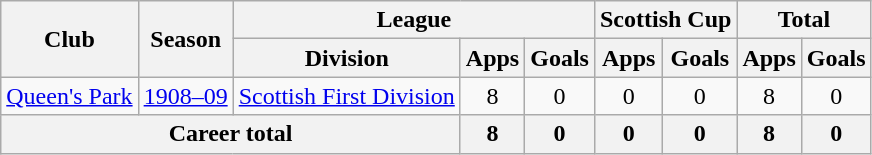<table class="wikitable" style="text-align: center;">
<tr>
<th rowspan="2">Club</th>
<th rowspan="2">Season</th>
<th colspan="3">League</th>
<th colspan="2">Scottish Cup</th>
<th colspan="2">Total</th>
</tr>
<tr>
<th>Division</th>
<th>Apps</th>
<th>Goals</th>
<th>Apps</th>
<th>Goals</th>
<th>Apps</th>
<th>Goals</th>
</tr>
<tr>
<td><a href='#'>Queen's Park</a></td>
<td><a href='#'>1908–09</a></td>
<td><a href='#'>Scottish First Division</a></td>
<td>8</td>
<td>0</td>
<td>0</td>
<td>0</td>
<td>8</td>
<td>0</td>
</tr>
<tr>
<th colspan="3">Career total</th>
<th>8</th>
<th>0</th>
<th>0</th>
<th>0</th>
<th>8</th>
<th>0</th>
</tr>
</table>
